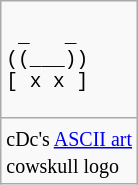<table class="wikitable" align="left" style="margin-right: 1em;">
<tr>
<td><pre> _   _<br>((___))
[ x x ]</pre></td>
</tr>
<tr>
<td><small>cDc's <a href='#'>ASCII art</a><br> cowskull logo</small></td>
</tr>
</table>
